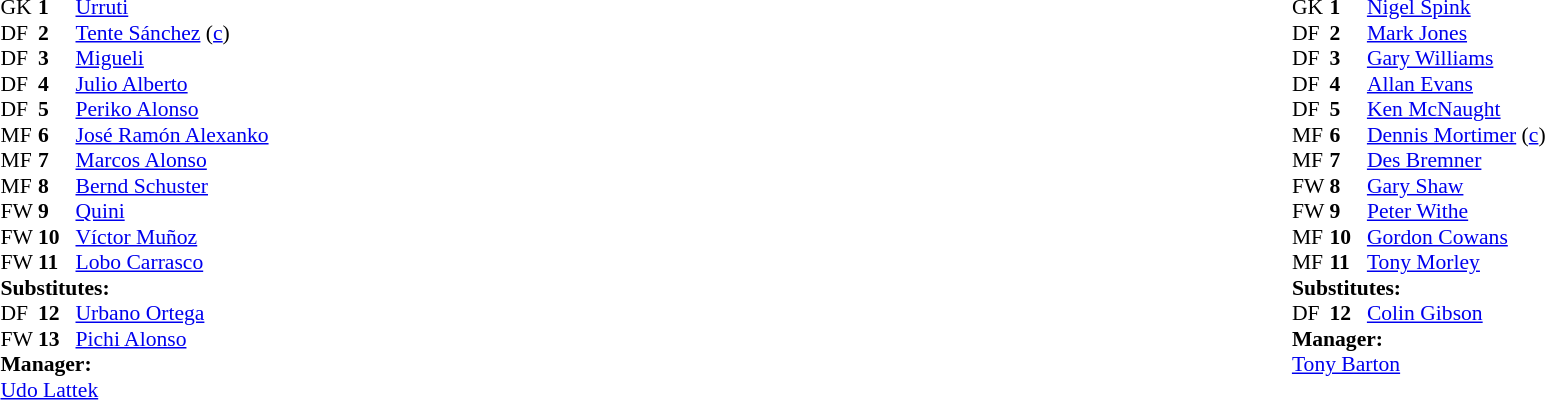<table width="100%">
<tr>
<td valign="top" width="50%"><br><table style="font-size:90%" cellspacing="0" cellpadding="0">
<tr>
<th width=25></th>
<th width=25></th>
</tr>
<tr>
<td>GK</td>
<td><strong>1</strong></td>
<td> <a href='#'>Urruti</a></td>
</tr>
<tr>
<td>DF</td>
<td><strong>2</strong></td>
<td> <a href='#'>Tente Sánchez</a> (<a href='#'>c</a>)</td>
</tr>
<tr>
<td>DF</td>
<td><strong>3</strong></td>
<td> <a href='#'>Migueli</a></td>
</tr>
<tr>
<td>DF</td>
<td><strong>4</strong></td>
<td> <a href='#'>Julio Alberto</a></td>
</tr>
<tr>
<td>DF</td>
<td><strong>5</strong></td>
<td> <a href='#'>Periko Alonso</a></td>
<td></td>
</tr>
<tr>
<td>MF</td>
<td><strong>6</strong></td>
<td> <a href='#'>José Ramón Alexanko</a></td>
</tr>
<tr>
<td>MF</td>
<td><strong>7</strong></td>
<td> <a href='#'>Marcos Alonso</a></td>
</tr>
<tr>
<td>MF</td>
<td><strong>8</strong></td>
<td> <a href='#'>Bernd Schuster</a></td>
</tr>
<tr>
<td>FW</td>
<td><strong>9</strong></td>
<td> <a href='#'>Quini</a></td>
<td></td>
</tr>
<tr>
<td>FW</td>
<td><strong>10</strong></td>
<td> <a href='#'>Víctor Muñoz</a></td>
</tr>
<tr>
<td>FW</td>
<td><strong>11</strong></td>
<td> <a href='#'>Lobo Carrasco</a></td>
</tr>
<tr>
<td colspan="3"><strong>Substitutes:</strong></td>
</tr>
<tr>
<td>DF</td>
<td><strong>12</strong></td>
<td> <a href='#'>Urbano Ortega</a></td>
<td></td>
</tr>
<tr>
<td>FW</td>
<td><strong>13</strong></td>
<td> <a href='#'>Pichi Alonso</a></td>
<td></td>
</tr>
<tr>
<td colspan="3"><strong>Manager:</strong></td>
</tr>
<tr>
<td colspan="3"> <a href='#'>Udo Lattek</a></td>
</tr>
</table>
</td>
<td valign="top"></td>
<td valign="top" width="50%"><br><table style="font-size: 90%" cellspacing="0" cellpadding="0" align=center>
<tr>
<th width=25></th>
<th width=25></th>
</tr>
<tr>
<td>GK</td>
<td><strong>1</strong></td>
<td> <a href='#'>Nigel Spink</a></td>
</tr>
<tr>
<td>DF</td>
<td><strong>2</strong></td>
<td> <a href='#'>Mark Jones</a></td>
<td></td>
</tr>
<tr>
<td>DF</td>
<td><strong>3</strong></td>
<td> <a href='#'>Gary Williams</a></td>
</tr>
<tr>
<td>DF</td>
<td><strong>4</strong></td>
<td> <a href='#'>Allan Evans</a></td>
</tr>
<tr>
<td>DF</td>
<td><strong>5</strong></td>
<td> <a href='#'>Ken McNaught</a></td>
</tr>
<tr>
<td>MF</td>
<td><strong>6</strong></td>
<td> <a href='#'>Dennis Mortimer</a> (<a href='#'>c</a>)</td>
</tr>
<tr>
<td>MF</td>
<td><strong>7</strong></td>
<td> <a href='#'>Des Bremner</a></td>
</tr>
<tr>
<td>FW</td>
<td><strong>8</strong></td>
<td> <a href='#'>Gary Shaw</a></td>
</tr>
<tr>
<td>FW</td>
<td><strong>9</strong></td>
<td> <a href='#'>Peter Withe</a></td>
</tr>
<tr>
<td>MF</td>
<td><strong>10</strong></td>
<td> <a href='#'>Gordon Cowans</a></td>
</tr>
<tr>
<td>MF</td>
<td><strong>11</strong></td>
<td> <a href='#'>Tony Morley</a></td>
</tr>
<tr>
<td colspan="3"><strong>Substitutes:</strong></td>
</tr>
<tr>
<td>DF</td>
<td><strong>12</strong></td>
<td> <a href='#'>Colin Gibson</a></td>
<td></td>
</tr>
<tr>
<td colspan="3"><strong>Manager:</strong></td>
</tr>
<tr>
<td colspan="3"> <a href='#'>Tony Barton</a></td>
</tr>
</table>
</td>
</tr>
</table>
